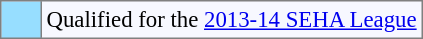<table bgcolor="#f7f8ff" cellpadding="3" cellspacing="0" border="1" style="font-size: 95%; border: gray solid 1px; border-collapse: collapse;text-align:center;">
<tr>
<td style="background: #97deff" width="20"></td>
<td>Qualified for the <a href='#'>2013-14 SEHA League</a></td>
</tr>
</table>
